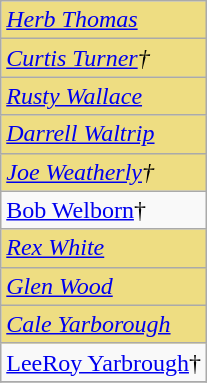<table class="wikitable" style="float:left;">
<tr>
<td style="background:#eedd82"><em><a href='#'>Herb Thomas</a></em></td>
</tr>
<tr>
<td style="background:#eedd82"><em><a href='#'>Curtis Turner</a>†</em></td>
</tr>
<tr>
<td style="background:#eedd82"><em><a href='#'>Rusty Wallace</a></em></td>
</tr>
<tr>
<td style="background:#eedd82"><em><a href='#'>Darrell Waltrip</a></em></td>
</tr>
<tr>
<td style="background:#eedd82"><em><a href='#'>Joe Weatherly</a>†</em></td>
</tr>
<tr>
<td><a href='#'>Bob Welborn</a>†</td>
</tr>
<tr>
<td style="background:#eedd82"><em><a href='#'>Rex White</a></em></td>
</tr>
<tr>
<td style="background:#eedd82"><em><a href='#'>Glen Wood</a></em></td>
</tr>
<tr>
<td style="background:#eedd82"><em><a href='#'>Cale Yarborough</a></em></td>
</tr>
<tr>
<td><a href='#'>LeeRoy Yarbrough</a>†</td>
</tr>
<tr>
</tr>
</table>
